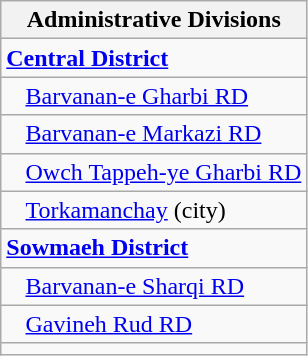<table class="wikitable">
<tr>
<th>Administrative Divisions</th>
</tr>
<tr>
<td><strong><a href='#'>Central District</a></strong></td>
</tr>
<tr>
<td style="padding-left: 1em;"><a href='#'>Barvanan-e Gharbi RD</a></td>
</tr>
<tr>
<td style="padding-left: 1em;"><a href='#'>Barvanan-e Markazi RD</a></td>
</tr>
<tr>
<td style="padding-left: 1em;"><a href='#'>Owch Tappeh-ye Gharbi RD</a></td>
</tr>
<tr>
<td style="padding-left: 1em;"><a href='#'>Torkamanchay</a> (city)</td>
</tr>
<tr>
<td><strong><a href='#'>Sowmaeh District</a></strong></td>
</tr>
<tr>
<td style="padding-left: 1em;"><a href='#'>Barvanan-e Sharqi RD</a></td>
</tr>
<tr>
<td style="padding-left: 1em;"><a href='#'>Gavineh Rud RD</a></td>
</tr>
<tr>
<td colspan=1></td>
</tr>
</table>
